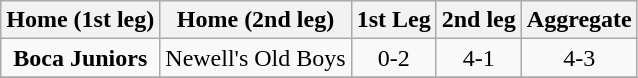<table class="wikitable" style="text-align: center;">
<tr>
<th>Home (1st leg)</th>
<th>Home (2nd leg)</th>
<th>1st Leg</th>
<th>2nd leg</th>
<th>Aggregate</th>
</tr>
<tr>
<td><strong>Boca Juniors</strong></td>
<td>Newell's Old Boys</td>
<td>0-2</td>
<td>4-1</td>
<td>4-3</td>
</tr>
<tr>
</tr>
</table>
